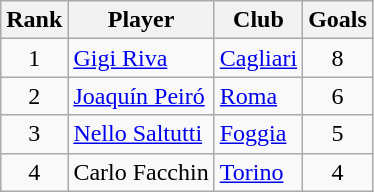<table class="wikitable sortable" style="text-align:center">
<tr>
<th>Rank</th>
<th>Player</th>
<th>Club</th>
<th>Goals</th>
</tr>
<tr>
<td>1</td>
<td align="left"><strong></strong> <a href='#'>Gigi Riva</a></td>
<td align="left"><a href='#'>Cagliari</a></td>
<td>8</td>
</tr>
<tr>
<td>2</td>
<td align="left"><strong></strong> <a href='#'>Joaquín Peiró</a></td>
<td align="left"><a href='#'>Roma</a></td>
<td>6</td>
</tr>
<tr>
<td>3</td>
<td align="left"><strong></strong> <a href='#'>Nello Saltutti</a></td>
<td align="left"><a href='#'>Foggia</a></td>
<td>5</td>
</tr>
<tr>
<td>4</td>
<td align="left"><strong></strong> Carlo Facchin</td>
<td align="left"><a href='#'>Torino</a></td>
<td>4</td>
</tr>
</table>
